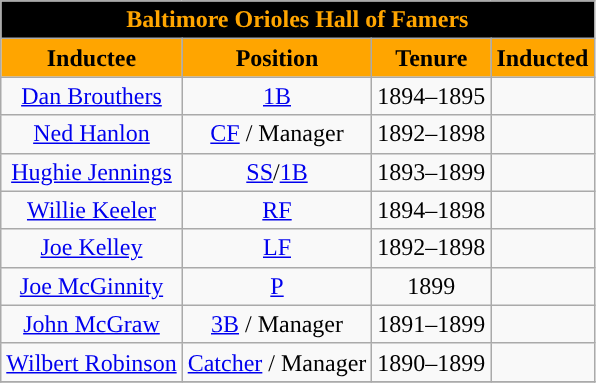<table class="wikitable" style="text-align:center">
<tr>
<th colspan=4 style="background:black; color:#ffa500;">Baltimore Orioles Hall of Famers</th>
</tr>
<tr>
<th style="background:#ffa500;">Inductee</th>
<th style="background:#ffa500;">Position</th>
<th style="background:#ffa500;">Tenure</th>
<th style="background:#ffa500;">Inducted</th>
</tr>
<tr>
<td><a href='#'>Dan Brouthers</a></td>
<td><a href='#'>1B</a></td>
<td>1894–1895</td>
<td></td>
</tr>
<tr>
<td><a href='#'>Ned Hanlon</a></td>
<td><a href='#'>CF</a> / Manager</td>
<td>1892–1898</td>
<td></td>
</tr>
<tr>
<td><a href='#'>Hughie Jennings</a></td>
<td><a href='#'>SS</a>/<a href='#'>1B</a></td>
<td>1893–1899</td>
<td></td>
</tr>
<tr>
<td><a href='#'>Willie Keeler</a></td>
<td><a href='#'>RF</a></td>
<td>1894–1898</td>
<td></td>
</tr>
<tr>
<td><a href='#'>Joe Kelley</a></td>
<td><a href='#'>LF</a></td>
<td>1892–1898</td>
<td></td>
</tr>
<tr>
<td><a href='#'>Joe McGinnity</a></td>
<td><a href='#'>P</a></td>
<td>1899</td>
<td></td>
</tr>
<tr>
<td><a href='#'>John McGraw</a></td>
<td><a href='#'>3B</a> / Manager</td>
<td>1891–1899</td>
<td></td>
</tr>
<tr>
<td><a href='#'>Wilbert Robinson</a></td>
<td><a href='#'>Catcher</a> / Manager</td>
<td>1890–1899</td>
<td></td>
</tr>
<tr>
</tr>
</table>
